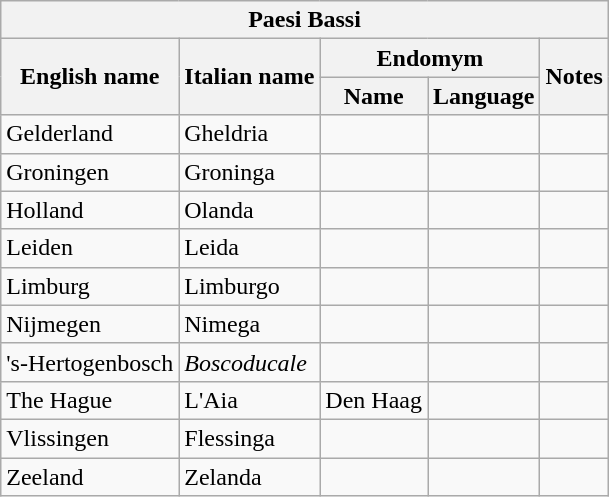<table class="wikitable sortable">
<tr>
<th colspan="5"> Paesi Bassi</th>
</tr>
<tr>
<th rowspan="2">English name</th>
<th rowspan="2">Italian name</th>
<th colspan="2">Endomym</th>
<th rowspan="2">Notes</th>
</tr>
<tr>
<th>Name</th>
<th>Language</th>
</tr>
<tr>
<td>Gelderland</td>
<td>Gheldria</td>
<td></td>
<td></td>
<td></td>
</tr>
<tr>
<td>Groningen</td>
<td>Groninga</td>
<td></td>
<td></td>
<td></td>
</tr>
<tr>
<td>Holland</td>
<td>Olanda</td>
<td></td>
<td></td>
<td></td>
</tr>
<tr>
<td>Leiden</td>
<td>Leida</td>
<td></td>
<td></td>
<td></td>
</tr>
<tr>
<td>Limburg</td>
<td>Limburgo</td>
<td></td>
<td></td>
<td></td>
</tr>
<tr>
<td>Nijmegen</td>
<td>Nimega</td>
<td></td>
<td></td>
<td></td>
</tr>
<tr>
<td>'s-Hertogenbosch</td>
<td><em>Boscoducale</em></td>
<td></td>
<td></td>
<td></td>
</tr>
<tr>
<td>The Hague</td>
<td>L'Aia</td>
<td>Den Haag</td>
<td></td>
<td></td>
</tr>
<tr>
<td>Vlissingen</td>
<td>Flessinga</td>
<td></td>
<td></td>
<td></td>
</tr>
<tr>
<td>Zeeland</td>
<td>Zelanda</td>
<td></td>
<td></td>
<td></td>
</tr>
</table>
